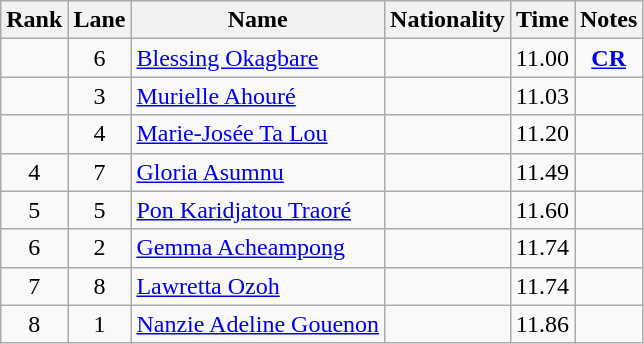<table class="wikitable sortable" style="text-align:center">
<tr>
<th>Rank</th>
<th>Lane</th>
<th>Name</th>
<th>Nationality</th>
<th>Time</th>
<th>Notes</th>
</tr>
<tr>
<td></td>
<td>6</td>
<td align=left><a href='#'>Blessing Okagbare</a></td>
<td align=left></td>
<td>11.00</td>
<td><strong><a href='#'>CR</a></strong></td>
</tr>
<tr>
<td></td>
<td>3</td>
<td align=left><a href='#'>Murielle Ahouré</a></td>
<td align=left></td>
<td>11.03</td>
<td></td>
</tr>
<tr>
<td></td>
<td>4</td>
<td align=left><a href='#'>Marie-Josée Ta Lou</a></td>
<td align=left></td>
<td>11.20</td>
<td></td>
</tr>
<tr>
<td>4</td>
<td>7</td>
<td align=left><a href='#'>Gloria Asumnu</a></td>
<td align=left></td>
<td>11.49</td>
<td></td>
</tr>
<tr>
<td>5</td>
<td>5</td>
<td align=left><a href='#'>Pon Karidjatou Traoré</a></td>
<td align=left></td>
<td>11.60</td>
<td></td>
</tr>
<tr>
<td>6</td>
<td>2</td>
<td align=left><a href='#'>Gemma Acheampong</a></td>
<td align=left></td>
<td>11.74</td>
<td></td>
</tr>
<tr>
<td>7</td>
<td>8</td>
<td align=left><a href='#'>Lawretta Ozoh</a></td>
<td align=left></td>
<td>11.74</td>
<td></td>
</tr>
<tr>
<td>8</td>
<td>1</td>
<td align=left><a href='#'>Nanzie Adeline Gouenon</a></td>
<td align=left></td>
<td>11.86</td>
<td></td>
</tr>
</table>
